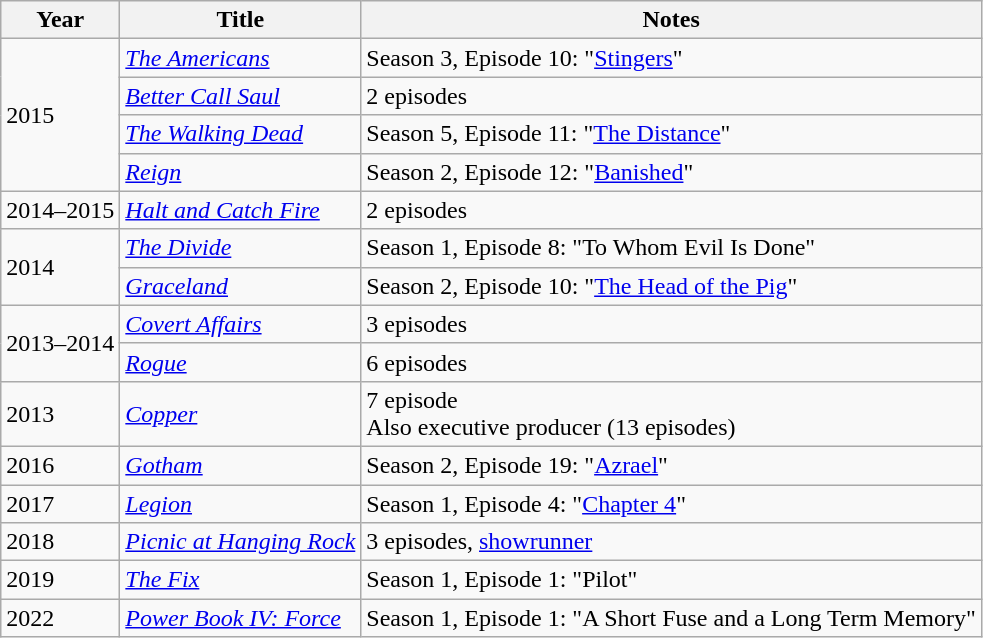<table class="wikitable">
<tr>
<th>Year</th>
<th>Title</th>
<th>Notes</th>
</tr>
<tr>
<td rowspan="4">2015</td>
<td><em><a href='#'>The Americans</a></em></td>
<td>Season 3, Episode 10: "<a href='#'>Stingers</a>"</td>
</tr>
<tr>
<td><em><a href='#'>Better Call Saul</a></em></td>
<td>2 episodes</td>
</tr>
<tr>
<td><em><a href='#'>The Walking Dead</a></em></td>
<td>Season 5, Episode 11: "<a href='#'>The Distance</a>"</td>
</tr>
<tr>
<td><em><a href='#'>Reign</a></em></td>
<td>Season 2, Episode 12: "<a href='#'>Banished</a>"</td>
</tr>
<tr>
<td>2014–2015</td>
<td><em><a href='#'>Halt and Catch Fire</a></em></td>
<td>2 episodes</td>
</tr>
<tr>
<td rowspan="2">2014</td>
<td><em><a href='#'>The Divide</a></em></td>
<td>Season 1, Episode 8: "To Whom Evil Is Done"</td>
</tr>
<tr>
<td><em><a href='#'>Graceland</a></em></td>
<td>Season 2, Episode 10: "<a href='#'>The Head of the Pig</a>"</td>
</tr>
<tr>
<td rowspan="2">2013–2014</td>
<td><em><a href='#'>Covert Affairs</a></em></td>
<td>3 episodes</td>
</tr>
<tr>
<td><em><a href='#'>Rogue</a></em></td>
<td>6 episodes</td>
</tr>
<tr>
<td>2013</td>
<td><em><a href='#'>Copper</a></em></td>
<td>7 episode<br>Also executive producer (13 episodes)</td>
</tr>
<tr>
<td>2016</td>
<td><em><a href='#'>Gotham</a></em></td>
<td>Season 2, Episode 19: "<a href='#'>Azrael</a>"</td>
</tr>
<tr>
<td>2017</td>
<td><em><a href='#'>Legion</a></em></td>
<td>Season 1, Episode 4: "<a href='#'>Chapter 4</a>"</td>
</tr>
<tr>
<td>2018</td>
<td><em><a href='#'>Picnic at Hanging Rock</a></em></td>
<td>3 episodes, <a href='#'>showrunner</a></td>
</tr>
<tr>
<td>2019</td>
<td><em><a href='#'>The Fix</a></em></td>
<td>Season 1, Episode 1: "Pilot"</td>
</tr>
<tr>
<td>2022</td>
<td><em><a href='#'>Power Book IV: Force</a></em></td>
<td>Season 1, Episode 1: "A Short Fuse and a Long Term Memory"</td>
</tr>
</table>
